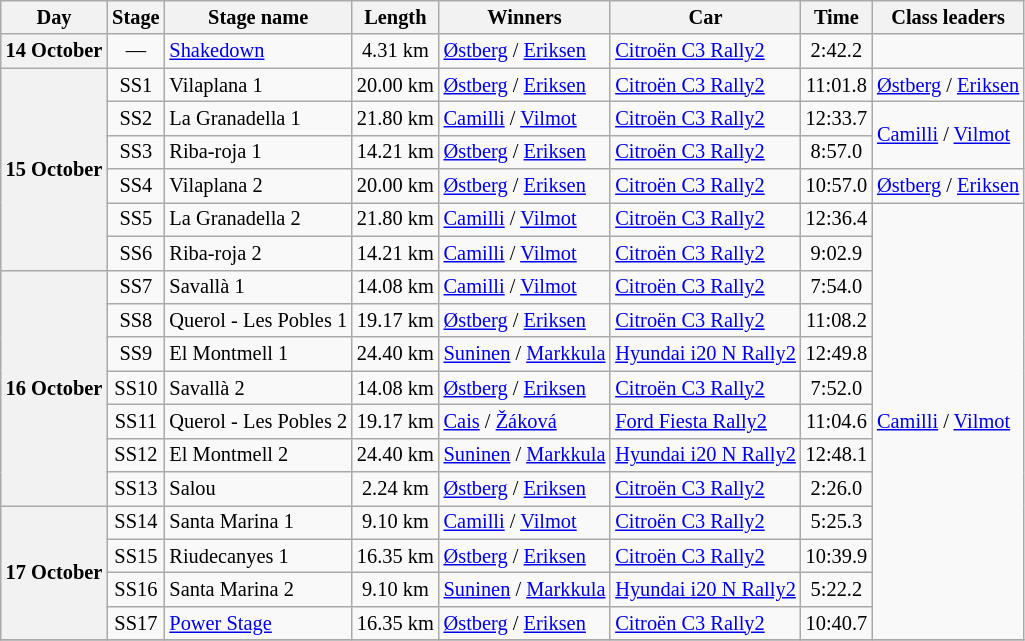<table class="wikitable" style="font-size: 85%;">
<tr>
<th>Day</th>
<th>Stage</th>
<th>Stage name</th>
<th>Length</th>
<th>Winners</th>
<th>Car</th>
<th>Time</th>
<th>Class leaders</th>
</tr>
<tr>
<th>14 October</th>
<td align="center">—</td>
<td><a href='#'>Shakedown</a></td>
<td align="center">4.31 km</td>
<td><a href='#'>Østberg</a> / <a href='#'>Eriksen</a></td>
<td><a href='#'>Citroën C3 Rally2</a></td>
<td align="center">2:42.2</td>
<td></td>
</tr>
<tr>
<th rowspan="6">15 October</th>
<td align="center">SS1</td>
<td>Vilaplana 1</td>
<td align="center">20.00 km</td>
<td><a href='#'>Østberg</a> / <a href='#'>Eriksen</a></td>
<td><a href='#'>Citroën C3 Rally2</a></td>
<td align="center">11:01.8</td>
<td><a href='#'>Østberg</a> / <a href='#'>Eriksen</a></td>
</tr>
<tr>
<td align="center">SS2</td>
<td>La Granadella 1</td>
<td align="center">21.80 km</td>
<td><a href='#'>Camilli</a> / <a href='#'>Vilmot</a></td>
<td><a href='#'>Citroën C3 Rally2</a></td>
<td align="center">12:33.7</td>
<td rowspan="2"><a href='#'>Camilli</a> / <a href='#'>Vilmot</a></td>
</tr>
<tr>
<td align="center">SS3</td>
<td>Riba-roja 1</td>
<td align="center">14.21 km</td>
<td><a href='#'>Østberg</a> / <a href='#'>Eriksen</a></td>
<td><a href='#'>Citroën C3 Rally2</a></td>
<td align="center">8:57.0</td>
</tr>
<tr>
<td align="center">SS4</td>
<td>Vilaplana 2</td>
<td align="center">20.00 km</td>
<td><a href='#'>Østberg</a> / <a href='#'>Eriksen</a></td>
<td><a href='#'>Citroën C3 Rally2</a></td>
<td align="center">10:57.0</td>
<td><a href='#'>Østberg</a> / <a href='#'>Eriksen</a></td>
</tr>
<tr>
<td align="center">SS5</td>
<td>La Granadella 2</td>
<td align="center">21.80 km</td>
<td><a href='#'>Camilli</a> / <a href='#'>Vilmot</a></td>
<td><a href='#'>Citroën C3 Rally2</a></td>
<td align="center">12:36.4</td>
<td rowspan="13"><a href='#'>Camilli</a> / <a href='#'>Vilmot</a></td>
</tr>
<tr>
<td align="center">SS6</td>
<td>Riba-roja 2</td>
<td align="center">14.21 km</td>
<td><a href='#'>Camilli</a> / <a href='#'>Vilmot</a></td>
<td><a href='#'>Citroën C3 Rally2</a></td>
<td align="center">9:02.9</td>
</tr>
<tr>
<th rowspan="7">16 October</th>
<td align="center">SS7</td>
<td>Savallà 1</td>
<td align="center">14.08 km</td>
<td><a href='#'>Camilli</a> / <a href='#'>Vilmot</a></td>
<td><a href='#'>Citroën C3 Rally2</a></td>
<td align="center">7:54.0</td>
</tr>
<tr>
<td align="center">SS8</td>
<td>Querol - Les Pobles 1</td>
<td align="center">19.17 km</td>
<td><a href='#'>Østberg</a> / <a href='#'>Eriksen</a></td>
<td><a href='#'>Citroën C3 Rally2</a></td>
<td align="center">11:08.2</td>
</tr>
<tr>
<td align="center">SS9</td>
<td>El Montmell 1</td>
<td align="center">24.40 km</td>
<td><a href='#'>Suninen</a> / <a href='#'>Markkula</a></td>
<td><a href='#'>Hyundai i20 N Rally2</a></td>
<td align="center">12:49.8</td>
</tr>
<tr>
<td align="center">SS10</td>
<td>Savallà 2</td>
<td align="center">14.08 km</td>
<td><a href='#'>Østberg</a> / <a href='#'>Eriksen</a></td>
<td><a href='#'>Citroën C3 Rally2</a></td>
<td align="center">7:52.0</td>
</tr>
<tr>
<td align="center">SS11</td>
<td>Querol - Les Pobles 2</td>
<td align="center">19.17 km</td>
<td><a href='#'>Cais</a> / <a href='#'>Žáková</a></td>
<td><a href='#'>Ford Fiesta Rally2</a></td>
<td align="center">11:04.6</td>
</tr>
<tr>
<td align="center">SS12</td>
<td>El Montmell 2</td>
<td align="center">24.40 km</td>
<td><a href='#'>Suninen</a> / <a href='#'>Markkula</a></td>
<td><a href='#'>Hyundai i20 N Rally2</a></td>
<td align="center">12:48.1</td>
</tr>
<tr>
<td align="center">SS13</td>
<td>Salou</td>
<td align="center">2.24 km</td>
<td><a href='#'>Østberg</a> / <a href='#'>Eriksen</a></td>
<td><a href='#'>Citroën C3 Rally2</a></td>
<td align="center">2:26.0</td>
</tr>
<tr>
<th rowspan="4">17 October</th>
<td align="center">SS14</td>
<td>Santa Marina 1</td>
<td align="center">9.10 km</td>
<td><a href='#'>Camilli</a> / <a href='#'>Vilmot</a></td>
<td><a href='#'>Citroën C3 Rally2</a></td>
<td align="center">5:25.3</td>
</tr>
<tr>
<td align="center">SS15</td>
<td>Riudecanyes 1</td>
<td align="center">16.35 km</td>
<td><a href='#'>Østberg</a> / <a href='#'>Eriksen</a></td>
<td><a href='#'>Citroën C3 Rally2</a></td>
<td align="center">10:39.9</td>
</tr>
<tr>
<td align="center">SS16</td>
<td>Santa Marina 2</td>
<td align="center">9.10 km</td>
<td><a href='#'>Suninen</a> / <a href='#'>Markkula</a></td>
<td><a href='#'>Hyundai i20 N Rally2</a></td>
<td align="center">5:22.2</td>
</tr>
<tr>
<td align="center">SS17</td>
<td><a href='#'>Power Stage</a></td>
<td align="center">16.35 km</td>
<td><a href='#'>Østberg</a> / <a href='#'>Eriksen</a></td>
<td><a href='#'>Citroën C3 Rally2</a></td>
<td align="center">10:40.7</td>
</tr>
<tr>
</tr>
</table>
